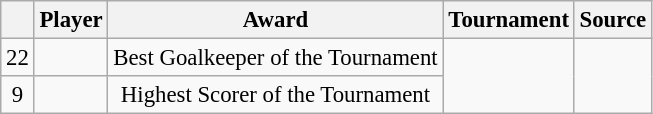<table class="wikitable sortable" style="text-align:left; font-size:95%;">
<tr>
<th></th>
<th>Player</th>
<th>Award</th>
<th>Tournament</th>
<th>Source</th>
</tr>
<tr>
<td align=center>22</td>
<td></td>
<td align=center>Best Goalkeeper of the Tournament</td>
<td rowspan=2></td>
<td rowspan=2></td>
</tr>
<tr>
<td align=center>9</td>
<td></td>
<td align=center>Highest Scorer of the Tournament</td>
</tr>
</table>
